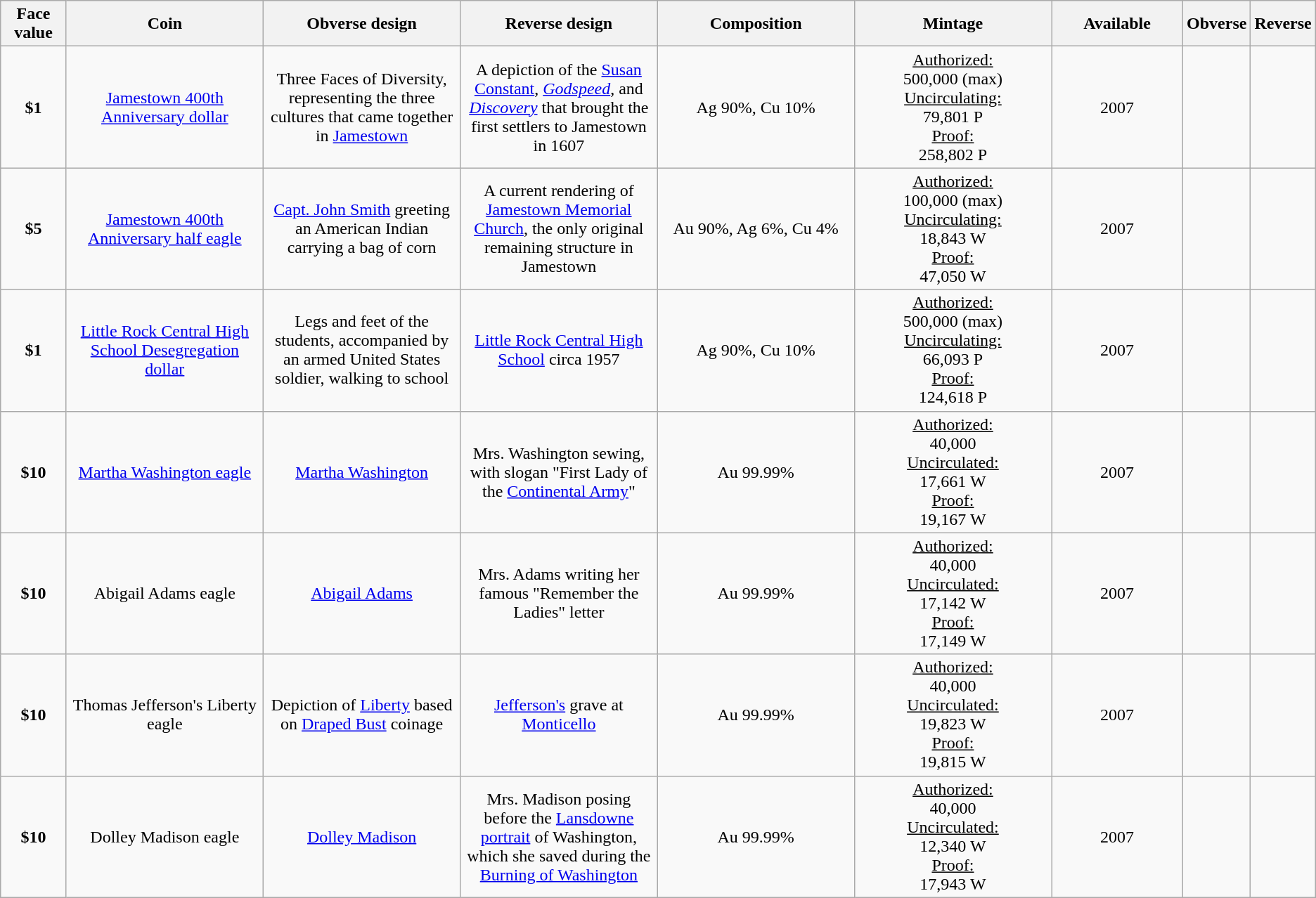<table class="wikitable">
<tr>
<th width="5%">Face value</th>
<th width="15%">Coin</th>
<th width="15%">Obverse design</th>
<th width="15%">Reverse design</th>
<th width="15%">Composition</th>
<th width="15%">Mintage</th>
<th width="10%">Available</th>
<th>Obverse</th>
<th>Reverse</th>
</tr>
<tr>
<td align="center"><strong>$1</strong></td>
<td align="center"><a href='#'>Jamestown 400th Anniversary dollar</a></td>
<td align="center">Three Faces of Diversity, representing the three cultures that came together in <a href='#'>Jamestown</a></td>
<td align="center">A depiction of the <a href='#'>Susan Constant</a>, <em><a href='#'>Godspeed</a></em>, and <em><a href='#'>Discovery</a></em> that brought the first settlers to Jamestown in 1607</td>
<td align="center">Ag 90%, Cu 10%</td>
<td align="center"><u>Authorized:</u><br>500,000 (max)<br><u>Uncirculating:</u><br>79,801 P<br><u>Proof:</u><br>258,802 P</td>
<td align="center">2007</td>
<td></td>
<td></td>
</tr>
<tr>
<td align="center"><strong>$5</strong></td>
<td align="center"><a href='#'>Jamestown 400th Anniversary half eagle</a></td>
<td align="center"><a href='#'>Capt. John Smith</a> greeting an American Indian carrying a bag of corn</td>
<td align="center">A current rendering of <a href='#'>Jamestown Memorial Church</a>, the only original remaining structure in Jamestown</td>
<td align="center">Au 90%, Ag 6%, Cu 4%</td>
<td align="center"><u>Authorized:</u><br>100,000 (max)<br><u>Uncirculating:</u><br>18,843 W<br><u>Proof:</u><br>47,050 W</td>
<td align="center">2007</td>
<td></td>
<td></td>
</tr>
<tr>
<td align="center"><strong>$1</strong></td>
<td align="center"><a href='#'>Little Rock Central High School Desegregation dollar</a></td>
<td align="center">Legs and feet of the students, accompanied by an armed United States soldier, walking to school</td>
<td align="center"><a href='#'>Little Rock Central High School</a> circa 1957</td>
<td align="center">Ag 90%, Cu 10%</td>
<td align="center"><u>Authorized:</u><br>500,000 (max)<br><u>Uncirculating:</u><br>66,093 P<br><u>Proof:</u><br>124,618 P</td>
<td align="center">2007</td>
<td></td>
<td></td>
</tr>
<tr>
<td align="center"><strong>$10</strong></td>
<td align="center"><a href='#'>Martha Washington eagle</a></td>
<td align="center"><a href='#'>Martha Washington</a></td>
<td align="center">Mrs. Washington sewing, with slogan "First Lady of the <a href='#'>Continental Army</a>"</td>
<td align="center">Au 99.99%</td>
<td align="center"><u>Authorized:</u><br>40,000<br><u>Uncirculated:</u><br>17,661 W<br><u>Proof:</u><br>19,167 W</td>
<td align="center">2007</td>
<td></td>
<td></td>
</tr>
<tr>
<td align="center"><strong>$10</strong></td>
<td align="center">Abigail Adams eagle</td>
<td align="center"><a href='#'>Abigail Adams</a></td>
<td align="center">Mrs. Adams writing her famous "Remember the Ladies" letter</td>
<td align="center">Au 99.99%</td>
<td align="center"><u>Authorized:</u><br>40,000<br><u>Uncirculated:</u><br>17,142 W<br><u>Proof:</u><br>17,149 W</td>
<td align="center">2007</td>
<td></td>
<td></td>
</tr>
<tr>
<td align="center"><strong>$10</strong></td>
<td align="center">Thomas Jefferson's Liberty eagle</td>
<td align="center">Depiction of <a href='#'>Liberty</a> based on <a href='#'>Draped Bust</a> coinage</td>
<td align="center"><a href='#'>Jefferson's</a> grave at <a href='#'>Monticello</a></td>
<td align="center">Au 99.99%</td>
<td align="center"><u>Authorized:</u><br>40,000<br><u>Uncirculated:</u><br>19,823 W<br><u>Proof:</u><br>19,815 W</td>
<td align="center">2007</td>
<td></td>
<td></td>
</tr>
<tr>
<td align="center"><strong>$10</strong></td>
<td align="center">Dolley Madison eagle</td>
<td align="center"><a href='#'>Dolley Madison</a></td>
<td align="center">Mrs. Madison posing before the <a href='#'>Lansdowne portrait</a> of Washington, which she saved during the <a href='#'>Burning of Washington</a></td>
<td align="center">Au 99.99%</td>
<td align="center"><u>Authorized:</u><br>40,000<br><u>Uncirculated:</u><br>12,340 W<br><u>Proof:</u><br>17,943 W</td>
<td align="center">2007</td>
<td></td>
<td></td>
</tr>
</table>
